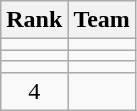<table class="wikitable">
<tr>
<th>Rank</th>
<th>Team</th>
</tr>
<tr>
<td align=center></td>
<td></td>
</tr>
<tr>
<td align=center></td>
<td></td>
</tr>
<tr>
<td align=center></td>
<td></td>
</tr>
<tr>
<td align=center>4</td>
<td></td>
</tr>
</table>
